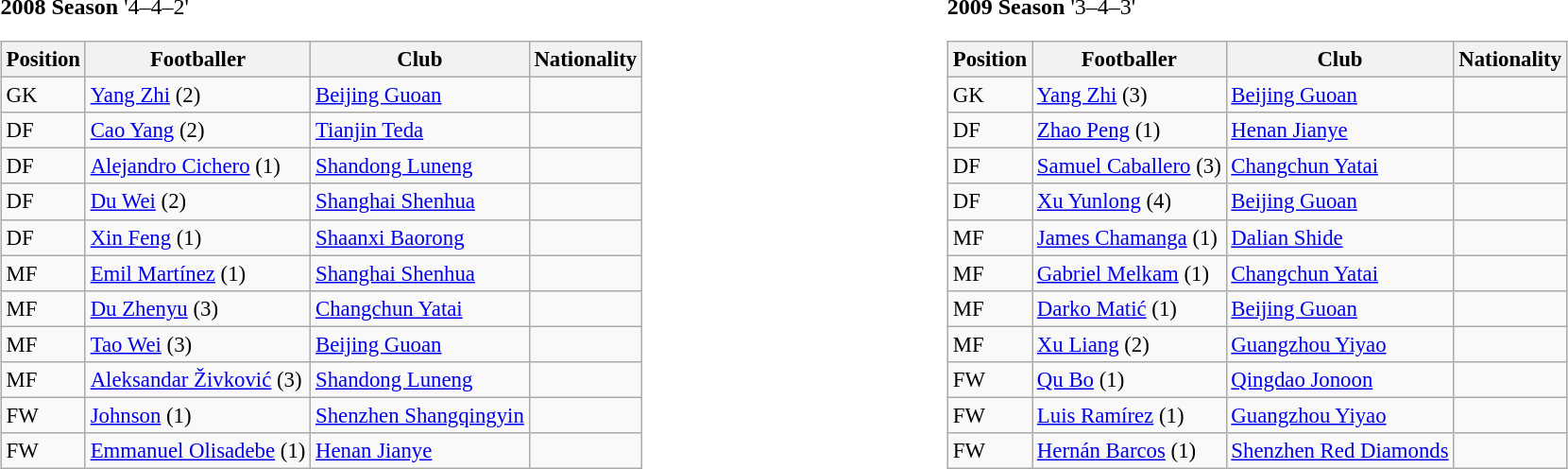<table style="width:100%;">
<tr>
<td><br><strong>2008 Season</strong>
'4–4–2'<table class="wikitable" style="font-size: 95%;">
<tr>
<th>Position</th>
<th>Footballer</th>
<th>Club</th>
<th>Nationality</th>
</tr>
<tr>
<td>GK</td>
<td><a href='#'>Yang Zhi</a> (2)</td>
<td><a href='#'>Beijing Guoan</a></td>
<td></td>
</tr>
<tr>
<td>DF</td>
<td><a href='#'>Cao Yang</a> (2)</td>
<td><a href='#'>Tianjin Teda</a></td>
<td></td>
</tr>
<tr>
<td>DF</td>
<td><a href='#'>Alejandro Cichero</a> (1)</td>
<td><a href='#'>Shandong Luneng</a></td>
<td></td>
</tr>
<tr>
<td>DF</td>
<td><a href='#'>Du Wei</a> (2)</td>
<td><a href='#'>Shanghai Shenhua</a></td>
<td></td>
</tr>
<tr>
<td>DF</td>
<td><a href='#'>Xin Feng</a> (1)</td>
<td><a href='#'>Shaanxi Baorong</a></td>
<td></td>
</tr>
<tr>
<td>MF</td>
<td><a href='#'>Emil Martínez</a> (1)</td>
<td><a href='#'>Shanghai Shenhua</a></td>
<td></td>
</tr>
<tr>
<td>MF</td>
<td><a href='#'>Du Zhenyu</a> (3)</td>
<td><a href='#'>Changchun Yatai</a></td>
<td></td>
</tr>
<tr>
<td>MF</td>
<td><a href='#'>Tao Wei</a> (3)</td>
<td><a href='#'>Beijing Guoan</a></td>
<td></td>
</tr>
<tr>
<td>MF</td>
<td><a href='#'>Aleksandar Živković</a> (3)</td>
<td><a href='#'>Shandong Luneng</a></td>
<td></td>
</tr>
<tr>
<td>FW</td>
<td><a href='#'>Johnson</a> (1)</td>
<td><a href='#'>Shenzhen Shangqingyin</a></td>
<td></td>
</tr>
<tr>
<td>FW</td>
<td><a href='#'>Emmanuel Olisadebe</a> (1)</td>
<td><a href='#'>Henan Jianye</a></td>
<td></td>
</tr>
</table>
</td>
<td width="50"> </td>
<td valign="top"><br><strong>2009 Season</strong>
'3–4–3'<table class="wikitable" style="font-size: 95%;">
<tr>
<th>Position</th>
<th>Footballer</th>
<th>Club</th>
<th>Nationality</th>
</tr>
<tr>
<td>GK</td>
<td><a href='#'>Yang Zhi</a> (3)</td>
<td><a href='#'>Beijing Guoan</a></td>
<td></td>
</tr>
<tr>
<td>DF</td>
<td><a href='#'>Zhao Peng</a> (1)</td>
<td><a href='#'>Henan Jianye</a></td>
<td></td>
</tr>
<tr>
<td>DF</td>
<td><a href='#'>Samuel Caballero</a> (3)</td>
<td><a href='#'>Changchun Yatai</a></td>
<td></td>
</tr>
<tr>
<td>DF</td>
<td><a href='#'>Xu Yunlong</a> (4)</td>
<td><a href='#'>Beijing Guoan</a></td>
<td></td>
</tr>
<tr>
<td>MF</td>
<td><a href='#'>James Chamanga</a> (1)</td>
<td><a href='#'>Dalian Shide</a></td>
<td></td>
</tr>
<tr>
<td>MF</td>
<td><a href='#'>Gabriel Melkam</a> (1)</td>
<td><a href='#'>Changchun Yatai</a></td>
<td></td>
</tr>
<tr>
<td>MF</td>
<td><a href='#'>Darko Matić</a> (1)</td>
<td><a href='#'>Beijing Guoan</a></td>
<td></td>
</tr>
<tr>
<td>MF</td>
<td><a href='#'>Xu Liang</a> (2)</td>
<td><a href='#'>Guangzhou Yiyao</a></td>
<td></td>
</tr>
<tr>
<td>FW</td>
<td><a href='#'>Qu Bo</a> (1)</td>
<td><a href='#'>Qingdao Jonoon</a></td>
<td></td>
</tr>
<tr>
<td>FW</td>
<td><a href='#'>Luis Ramírez</a> (1)</td>
<td><a href='#'>Guangzhou Yiyao</a></td>
<td></td>
</tr>
<tr>
<td>FW</td>
<td><a href='#'>Hernán Barcos</a> (1)</td>
<td><a href='#'>Shenzhen Red Diamonds</a></td>
<td></td>
</tr>
</table>
</td>
</tr>
</table>
